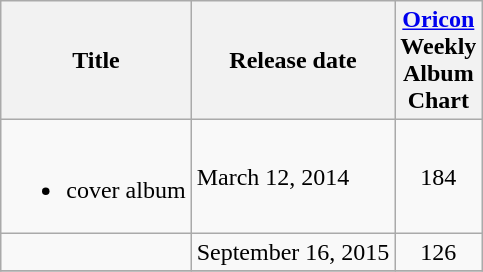<table class="wikitable" style="text-align:left">
<tr>
<th>Title</th>
<th>Release date</th>
<th><a href='#'>Oricon</a><br>Weekly<br>Album<br>Chart<br></th>
</tr>
<tr>
<td><br><ul><li>cover album</li></ul></td>
<td>March 12, 2014</td>
<td align="center">184</td>
</tr>
<tr>
<td></td>
<td>September 16, 2015</td>
<td align="center">126</td>
</tr>
<tr>
</tr>
</table>
